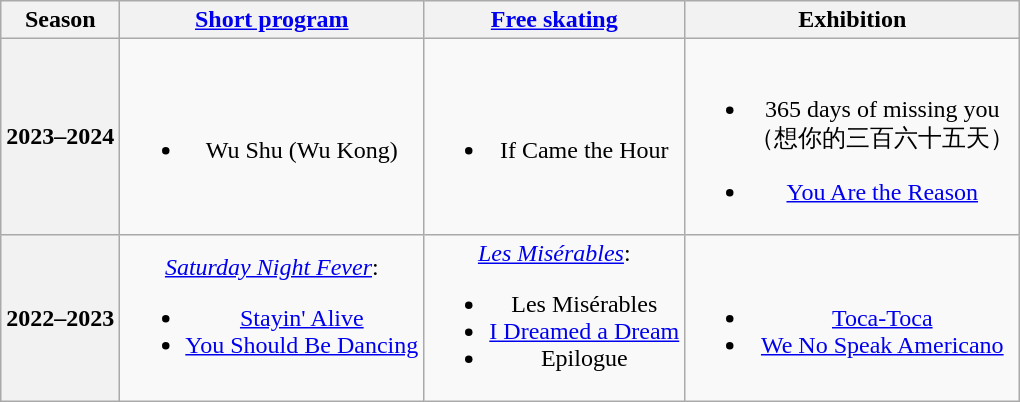<table class=wikitable style=text-align:center>
<tr>
<th>Season</th>
<th><a href='#'>Short program</a></th>
<th><a href='#'>Free skating</a></th>
<th>Exhibition</th>
</tr>
<tr>
<th>2023–2024<br></th>
<td><br><ul><li>Wu Shu (Wu Kong) <br></li></ul></td>
<td><br><ul><li>If Came the Hour <br></li></ul></td>
<td><br><ul><li>365 days of missing you<br>（想你的三百六十五天） <br></li></ul><ul><li><a href='#'>You Are the Reason</a> <br></li></ul></td>
</tr>
<tr>
<th>2022–2023<br></th>
<td><em><a href='#'>Saturday Night Fever</a></em>:<br><ul><li><a href='#'>Stayin' Alive</a></li><li><a href='#'>You Should Be Dancing</a> <br> </li></ul></td>
<td><em><a href='#'>Les Misérables</a></em>:<br><ul><li>Les Misérables <br></li><li><a href='#'>I Dreamed a Dream</a> <br></li><li>Epilogue <br></li></ul></td>
<td><br><ul><li><a href='#'>Toca-Toca</a> <br></li><li><a href='#'>We No Speak Americano</a> <br></li></ul></td>
</tr>
</table>
